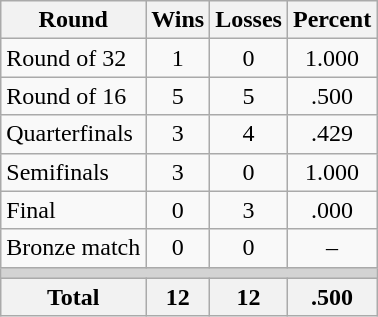<table class=wikitable>
<tr>
<th>Round</th>
<th>Wins</th>
<th>Losses</th>
<th>Percent</th>
</tr>
<tr align=center>
<td align=left>Round of 32</td>
<td>1</td>
<td>0</td>
<td>1.000</td>
</tr>
<tr align=center>
<td align=left>Round of 16</td>
<td>5</td>
<td>5</td>
<td>.500</td>
</tr>
<tr align=center>
<td align=left>Quarterfinals</td>
<td>3</td>
<td>4</td>
<td>.429</td>
</tr>
<tr align=center>
<td align=left>Semifinals</td>
<td>3</td>
<td>0</td>
<td>1.000</td>
</tr>
<tr align=center>
<td align=left>Final</td>
<td>0</td>
<td>3</td>
<td>.000</td>
</tr>
<tr align=center>
<td align=left>Bronze match</td>
<td>0</td>
<td>0</td>
<td>–</td>
</tr>
<tr>
<td colspan=4 bgcolor=lightgray></td>
</tr>
<tr>
<th>Total</th>
<th>12</th>
<th>12</th>
<th>.500</th>
</tr>
</table>
